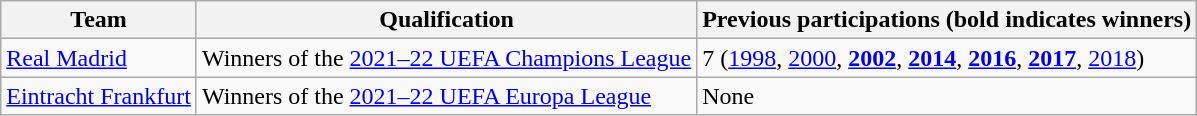<table class="wikitable">
<tr>
<th>Team</th>
<th>Qualification</th>
<th>Previous participations (bold indicates winners)</th>
</tr>
<tr>
<td> <a href='#'>Real Madrid</a></td>
<td>Winners of the <a href='#'>2021–22 UEFA Champions League</a></td>
<td>7 (<a href='#'>1998</a>, <a href='#'>2000</a>, <strong><a href='#'>2002</a></strong>, <strong><a href='#'>2014</a></strong>, <strong><a href='#'>2016</a></strong>, <strong><a href='#'>2017</a></strong>, <a href='#'>2018</a>)</td>
</tr>
<tr>
<td> <a href='#'>Eintracht Frankfurt</a></td>
<td>Winners of the <a href='#'>2021–22 UEFA Europa League</a></td>
<td>None</td>
</tr>
</table>
